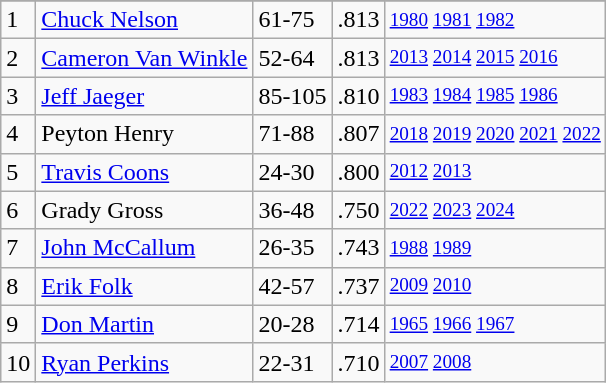<table class="wikitable">
<tr>
</tr>
<tr>
<td>1</td>
<td><a href='#'>Chuck Nelson</a></td>
<td>61-75</td>
<td><abbr>.813</abbr></td>
<td style="font-size:80%;"><a href='#'>1980</a> <a href='#'>1981</a> <a href='#'>1982</a></td>
</tr>
<tr>
<td>2</td>
<td><a href='#'>Cameron Van Winkle</a></td>
<td>52-64</td>
<td><abbr>.813</abbr></td>
<td style="font-size:80%;"><a href='#'>2013</a> <a href='#'>2014</a> <a href='#'>2015</a> <a href='#'>2016</a></td>
</tr>
<tr>
<td>3</td>
<td><a href='#'>Jeff Jaeger</a></td>
<td>85-105</td>
<td>.810</td>
<td style="font-size:80%;"><a href='#'>1983</a> <a href='#'>1984</a> <a href='#'>1985</a> <a href='#'>1986</a></td>
</tr>
<tr>
<td>4</td>
<td>Peyton Henry</td>
<td>71-88</td>
<td>.807</td>
<td style="font-size:80%;"><a href='#'>2018</a> <a href='#'>2019</a> <a href='#'>2020</a> <a href='#'>2021</a> <a href='#'>2022</a></td>
</tr>
<tr>
<td>5</td>
<td><a href='#'>Travis Coons</a></td>
<td>24-30</td>
<td>.800</td>
<td style="font-size:80%;"><a href='#'>2012</a> <a href='#'>2013</a></td>
</tr>
<tr>
<td>6</td>
<td>Grady Gross</td>
<td>36-48</td>
<td>.750</td>
<td style="font-size:80%;"><a href='#'>2022</a> <a href='#'>2023</a> <a href='#'>2024</a></td>
</tr>
<tr>
<td>7</td>
<td><a href='#'>John McCallum</a></td>
<td>26-35</td>
<td>.743</td>
<td style="font-size:80%;"><a href='#'>1988</a> <a href='#'>1989</a></td>
</tr>
<tr>
<td>8</td>
<td><a href='#'>Erik Folk</a></td>
<td>42-57</td>
<td>.737</td>
<td style="font-size:80%;"><a href='#'>2009</a> <a href='#'>2010</a></td>
</tr>
<tr>
<td>9</td>
<td><a href='#'>Don Martin</a></td>
<td>20-28</td>
<td>.714</td>
<td style="font-size:80%;"><a href='#'>1965</a> <a href='#'>1966</a> <a href='#'>1967</a></td>
</tr>
<tr>
<td>10</td>
<td><a href='#'>Ryan Perkins</a></td>
<td>22-31</td>
<td>.710</td>
<td style="font-size:80%;"><a href='#'>2007</a> <a href='#'>2008</a></td>
</tr>
</table>
